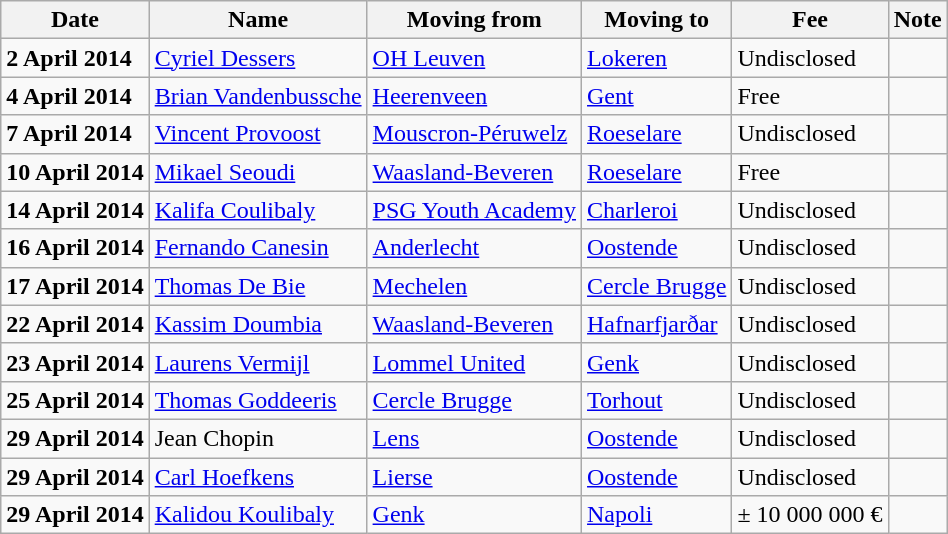<table class="wikitable sortable">
<tr>
<th>Date</th>
<th>Name</th>
<th>Moving from</th>
<th>Moving to</th>
<th>Fee</th>
<th>Note</th>
</tr>
<tr>
<td><strong>2 April 2014</strong></td>
<td><a href='#'>Cyriel Dessers</a></td>
<td><a href='#'>OH Leuven</a></td>
<td><a href='#'>Lokeren</a></td>
<td>Undisclosed </td>
<td></td>
</tr>
<tr>
<td><strong>4 April 2014</strong></td>
<td><a href='#'>Brian Vandenbussche</a></td>
<td> <a href='#'>Heerenveen</a></td>
<td><a href='#'>Gent</a></td>
<td>Free </td>
<td></td>
</tr>
<tr>
<td><strong>7 April 2014</strong></td>
<td><a href='#'>Vincent Provoost</a></td>
<td><a href='#'>Mouscron-Péruwelz</a></td>
<td><a href='#'>Roeselare</a></td>
<td>Undisclosed </td>
<td></td>
</tr>
<tr>
<td><strong>10 April 2014</strong></td>
<td> <a href='#'>Mikael Seoudi</a></td>
<td><a href='#'>Waasland-Beveren</a></td>
<td><a href='#'>Roeselare</a></td>
<td>Free </td>
<td align=center></td>
</tr>
<tr>
<td><strong>14 April 2014</strong></td>
<td> <a href='#'>Kalifa Coulibaly</a></td>
<td> <a href='#'>PSG Youth Academy</a></td>
<td><a href='#'>Charleroi</a></td>
<td>Undisclosed </td>
<td></td>
</tr>
<tr>
<td><strong>16 April 2014</strong></td>
<td> <a href='#'>Fernando Canesin</a></td>
<td><a href='#'>Anderlecht</a></td>
<td><a href='#'>Oostende</a></td>
<td>Undisclosed </td>
<td align=center></td>
</tr>
<tr>
<td><strong>17 April 2014</strong></td>
<td><a href='#'>Thomas De Bie</a></td>
<td><a href='#'>Mechelen</a></td>
<td><a href='#'>Cercle Brugge</a></td>
<td>Undisclosed </td>
<td></td>
</tr>
<tr>
<td><strong>22 April 2014</strong></td>
<td> <a href='#'>Kassim Doumbia</a></td>
<td><a href='#'>Waasland-Beveren</a></td>
<td> <a href='#'>Hafnarfjarðar</a></td>
<td>Undisclosed </td>
<td></td>
</tr>
<tr>
<td><strong>23 April 2014</strong></td>
<td><a href='#'>Laurens Vermijl</a></td>
<td><a href='#'>Lommel United</a></td>
<td><a href='#'>Genk</a></td>
<td>Undisclosed </td>
<td></td>
</tr>
<tr>
<td><strong>25 April 2014</strong></td>
<td><a href='#'>Thomas Goddeeris</a></td>
<td><a href='#'>Cercle Brugge</a></td>
<td><a href='#'>Torhout</a></td>
<td>Undisclosed </td>
<td align=center></td>
</tr>
<tr>
<td><strong>29 April 2014</strong></td>
<td> Jean Chopin</td>
<td> <a href='#'>Lens</a></td>
<td><a href='#'>Oostende</a></td>
<td>Undisclosed </td>
<td></td>
</tr>
<tr>
<td><strong>29 April 2014</strong></td>
<td><a href='#'>Carl Hoefkens</a></td>
<td><a href='#'>Lierse</a></td>
<td><a href='#'>Oostende</a></td>
<td>Undisclosed </td>
<td></td>
</tr>
<tr>
<td><strong>29 April 2014</strong></td>
<td> <a href='#'>Kalidou Koulibaly</a></td>
<td><a href='#'>Genk</a></td>
<td> <a href='#'>Napoli</a></td>
<td>± 10 000 000 € </td>
<td></td>
</tr>
</table>
